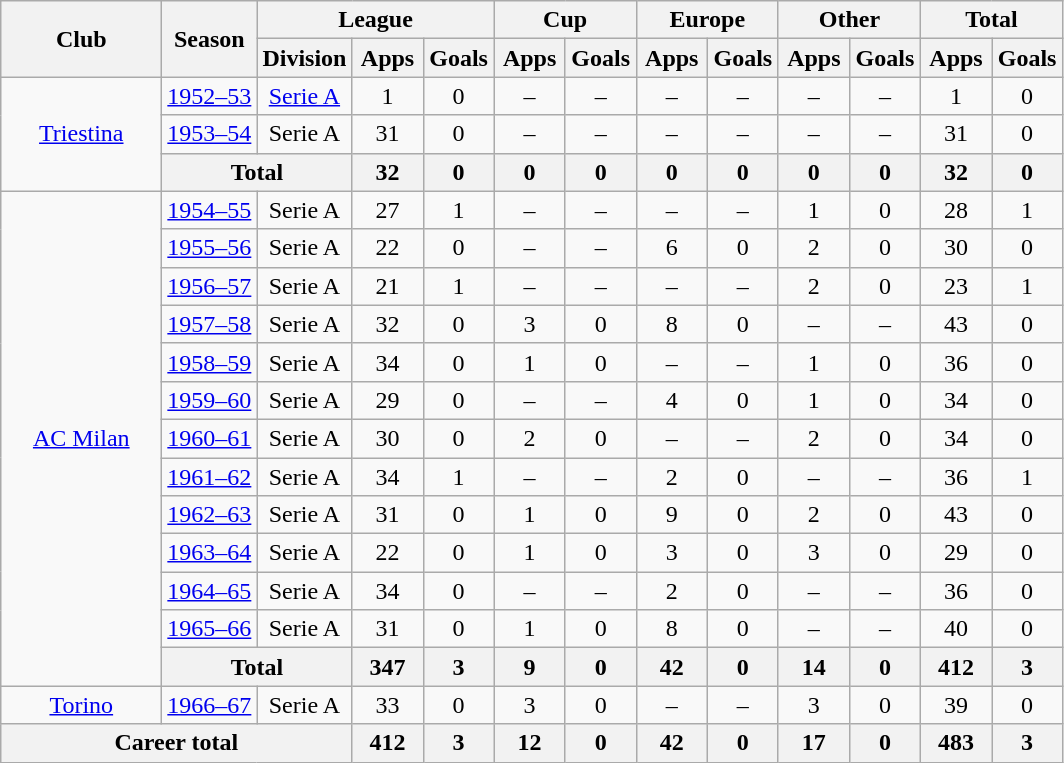<table class="wikitable" style="text-align:center">
<tr>
<th rowspan="2" style="width:100px;">Club</th>
<th rowspan="2">Season</th>
<th colspan="3">League</th>
<th colspan="2">Cup</th>
<th colspan="2">Europe</th>
<th colspan="2">Other</th>
<th colspan="2">Total</th>
</tr>
<tr>
<th>Division</th>
<th width="40">Apps</th>
<th width="40">Goals</th>
<th width="40">Apps</th>
<th width="40">Goals</th>
<th width="40">Apps</th>
<th width="40">Goals</th>
<th width="40">Apps</th>
<th width="40">Goals</th>
<th width="40">Apps</th>
<th width="40">Goals</th>
</tr>
<tr>
<td rowspan="3"><a href='#'>Triestina</a></td>
<td><a href='#'>1952–53</a></td>
<td><a href='#'>Serie A</a></td>
<td>1</td>
<td>0</td>
<td>–</td>
<td>–</td>
<td>–</td>
<td>–</td>
<td>–</td>
<td>–</td>
<td>1</td>
<td>0</td>
</tr>
<tr>
<td><a href='#'>1953–54</a></td>
<td>Serie A</td>
<td>31</td>
<td>0</td>
<td>–</td>
<td>–</td>
<td>–</td>
<td>–</td>
<td>–</td>
<td>–</td>
<td>31</td>
<td>0</td>
</tr>
<tr>
<th colspan="2">Total</th>
<th>32</th>
<th>0</th>
<th>0</th>
<th>0</th>
<th>0</th>
<th>0</th>
<th>0</th>
<th>0</th>
<th>32</th>
<th>0</th>
</tr>
<tr>
<td rowspan="13"><a href='#'>AC Milan</a></td>
<td><a href='#'>1954–55</a></td>
<td>Serie A</td>
<td>27</td>
<td>1</td>
<td>–</td>
<td>–</td>
<td>–</td>
<td>–</td>
<td>1</td>
<td>0</td>
<td>28</td>
<td>1</td>
</tr>
<tr>
<td><a href='#'>1955–56</a></td>
<td>Serie A</td>
<td>22</td>
<td>0</td>
<td>–</td>
<td>–</td>
<td>6</td>
<td>0</td>
<td>2</td>
<td>0</td>
<td>30</td>
<td>0</td>
</tr>
<tr>
<td><a href='#'>1956–57</a></td>
<td>Serie A</td>
<td>21</td>
<td>1</td>
<td>–</td>
<td>–</td>
<td>–</td>
<td>–</td>
<td>2</td>
<td>0</td>
<td>23</td>
<td>1</td>
</tr>
<tr>
<td><a href='#'>1957–58</a></td>
<td>Serie A</td>
<td>32</td>
<td>0</td>
<td>3</td>
<td>0</td>
<td>8</td>
<td>0</td>
<td>–</td>
<td>–</td>
<td>43</td>
<td>0</td>
</tr>
<tr>
<td><a href='#'>1958–59</a></td>
<td>Serie A</td>
<td>34</td>
<td>0</td>
<td>1</td>
<td>0</td>
<td>–</td>
<td>–</td>
<td>1</td>
<td>0</td>
<td>36</td>
<td>0</td>
</tr>
<tr>
<td><a href='#'>1959–60</a></td>
<td>Serie A</td>
<td>29</td>
<td>0</td>
<td>–</td>
<td>–</td>
<td>4</td>
<td>0</td>
<td>1</td>
<td>0</td>
<td>34</td>
<td>0</td>
</tr>
<tr>
<td><a href='#'>1960–61</a></td>
<td>Serie A</td>
<td>30</td>
<td>0</td>
<td>2</td>
<td>0</td>
<td>–</td>
<td>–</td>
<td>2</td>
<td>0</td>
<td>34</td>
<td>0</td>
</tr>
<tr>
<td><a href='#'>1961–62</a></td>
<td>Serie A</td>
<td>34</td>
<td>1</td>
<td>–</td>
<td>–</td>
<td>2</td>
<td>0</td>
<td>–</td>
<td>–</td>
<td>36</td>
<td>1</td>
</tr>
<tr>
<td><a href='#'>1962–63</a></td>
<td>Serie A</td>
<td>31</td>
<td>0</td>
<td>1</td>
<td>0</td>
<td>9</td>
<td>0</td>
<td>2</td>
<td>0</td>
<td>43</td>
<td>0</td>
</tr>
<tr>
<td><a href='#'>1963–64</a></td>
<td>Serie A</td>
<td>22</td>
<td>0</td>
<td>1</td>
<td>0</td>
<td>3</td>
<td>0</td>
<td>3</td>
<td>0</td>
<td>29</td>
<td>0</td>
</tr>
<tr>
<td><a href='#'>1964–65</a></td>
<td>Serie A</td>
<td>34</td>
<td>0</td>
<td>–</td>
<td>–</td>
<td>2</td>
<td>0</td>
<td>–</td>
<td>–</td>
<td>36</td>
<td>0</td>
</tr>
<tr>
<td><a href='#'>1965–66</a></td>
<td>Serie A</td>
<td>31</td>
<td>0</td>
<td>1</td>
<td>0</td>
<td>8</td>
<td>0</td>
<td>–</td>
<td>–</td>
<td>40</td>
<td>0</td>
</tr>
<tr>
<th colspan="2">Total</th>
<th>347</th>
<th>3</th>
<th>9</th>
<th>0</th>
<th>42</th>
<th>0</th>
<th>14</th>
<th>0</th>
<th>412</th>
<th>3</th>
</tr>
<tr>
<td><a href='#'>Torino</a></td>
<td><a href='#'>1966–67</a></td>
<td>Serie A</td>
<td>33</td>
<td>0</td>
<td>3</td>
<td>0</td>
<td>–</td>
<td>–</td>
<td>3</td>
<td>0</td>
<td>39</td>
<td>0</td>
</tr>
<tr>
<th colspan="3">Career total</th>
<th>412</th>
<th>3</th>
<th>12</th>
<th>0</th>
<th>42</th>
<th>0</th>
<th>17</th>
<th>0</th>
<th>483</th>
<th>3</th>
</tr>
</table>
